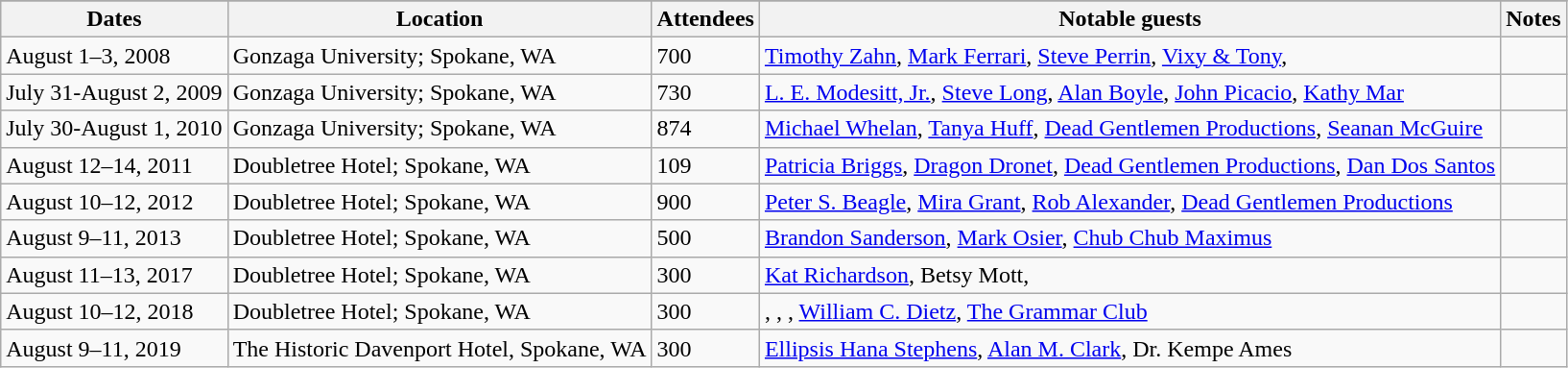<table class="wikitable">
<tr bgcolor="#CCCCCC">
</tr>
<tr>
<th>Dates</th>
<th>Location</th>
<th>Attendees</th>
<th>Notable guests</th>
<th>Notes</th>
</tr>
<tr>
<td>August 1–3, 2008</td>
<td>Gonzaga University; Spokane, WA</td>
<td>700</td>
<td><a href='#'>Timothy Zahn</a>, <a href='#'>Mark Ferrari</a>, <a href='#'>Steve Perrin</a>, <a href='#'>Vixy & Tony</a>,</td>
<td></td>
</tr>
<tr>
<td>July 31-August 2, 2009</td>
<td>Gonzaga University; Spokane, WA</td>
<td>730</td>
<td><a href='#'>L. E. Modesitt, Jr.</a>, <a href='#'>Steve Long</a>, <a href='#'>Alan Boyle</a>, <a href='#'>John Picacio</a>, <a href='#'>Kathy Mar</a></td>
<td></td>
</tr>
<tr>
<td>July 30-August 1, 2010</td>
<td>Gonzaga University; Spokane, WA</td>
<td>874</td>
<td><a href='#'>Michael Whelan</a>, <a href='#'>Tanya Huff</a>, <a href='#'>Dead Gentlemen Productions</a>,   <a href='#'>Seanan McGuire</a></td>
<td></td>
</tr>
<tr>
<td>August 12–14, 2011</td>
<td>Doubletree Hotel; Spokane, WA</td>
<td>109</td>
<td><a href='#'>Patricia Briggs</a>, <a href='#'>Dragon Dronet</a>, <a href='#'>Dead Gentlemen Productions</a>,   <a href='#'>Dan Dos Santos</a></td>
<td></td>
</tr>
<tr>
<td>August 10–12, 2012</td>
<td>Doubletree Hotel; Spokane, WA</td>
<td>900</td>
<td><a href='#'>Peter S. Beagle</a>, <a href='#'>Mira Grant</a>, <a href='#'>Rob Alexander</a>, <a href='#'>Dead Gentlemen Productions</a></td>
<td></td>
</tr>
<tr>
<td>August 9–11, 2013</td>
<td>Doubletree Hotel; Spokane, WA</td>
<td>500</td>
<td><a href='#'>Brandon Sanderson</a>, <a href='#'>Mark Osier</a>, <a href='#'>Chub Chub Maximus</a></td>
<td></td>
</tr>
<tr>
<td>August 11–13, 2017</td>
<td>Doubletree Hotel; Spokane, WA</td>
<td>300</td>
<td><a href='#'>Kat Richardson</a>, Betsy Mott, </td>
<td></td>
</tr>
<tr>
<td>August 10–12, 2018</td>
<td>Doubletree Hotel; Spokane, WA</td>
<td>300</td>
<td>, , , <a href='#'>William C. Dietz</a>, <a href='#'>The Grammar Club</a></td>
<td></td>
</tr>
<tr>
<td>August 9–11, 2019</td>
<td>The Historic Davenport Hotel, Spokane, WA</td>
<td>300</td>
<td><a href='#'>Ellipsis Hana Stephens</a>, <a href='#'>Alan M. Clark</a>, Dr. Kempe Ames</td>
<td></td>
</tr>
</table>
